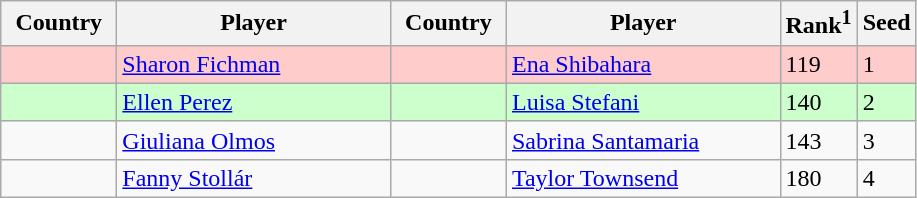<table class="sortable wikitable">
<tr>
<th width="70">Country</th>
<th width="175">Player</th>
<th width="70">Country</th>
<th width="175">Player</th>
<th>Rank<sup>1</sup></th>
<th>Seed</th>
</tr>
<tr style="background:#fcc;">
<td></td>
<td><a href='#'>Sharon Fichman</a></td>
<td></td>
<td><a href='#'>Ena Shibahara</a></td>
<td>119</td>
<td>1</td>
</tr>
<tr style="background:#cfc;">
<td></td>
<td><a href='#'>Ellen Perez</a></td>
<td></td>
<td><a href='#'>Luisa Stefani</a></td>
<td>140</td>
<td>2</td>
</tr>
<tr>
<td></td>
<td><a href='#'>Giuliana Olmos</a></td>
<td></td>
<td><a href='#'>Sabrina Santamaria</a></td>
<td>143</td>
<td>3</td>
</tr>
<tr>
<td></td>
<td><a href='#'>Fanny Stollár</a></td>
<td></td>
<td><a href='#'>Taylor Townsend</a></td>
<td>180</td>
<td>4</td>
</tr>
</table>
